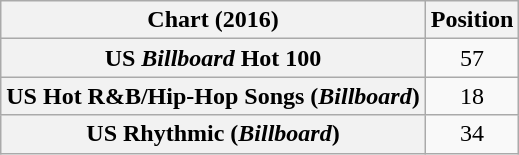<table class="wikitable plainrowheaders sortable "style="text-align:center;">
<tr>
<th>Chart (2016)</th>
<th>Position</th>
</tr>
<tr>
<th scope="row">US <em>Billboard</em> Hot 100</th>
<td>57</td>
</tr>
<tr>
<th scope="row">US Hot R&B/Hip-Hop Songs (<em>Billboard</em>)</th>
<td>18</td>
</tr>
<tr>
<th scope="row">US Rhythmic (<em>Billboard</em>)</th>
<td>34</td>
</tr>
</table>
